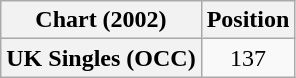<table class="wikitable plainrowheaders" style="text-align:center">
<tr>
<th>Chart (2002)</th>
<th>Position</th>
</tr>
<tr>
<th scope="row">UK Singles (OCC)</th>
<td>137</td>
</tr>
</table>
